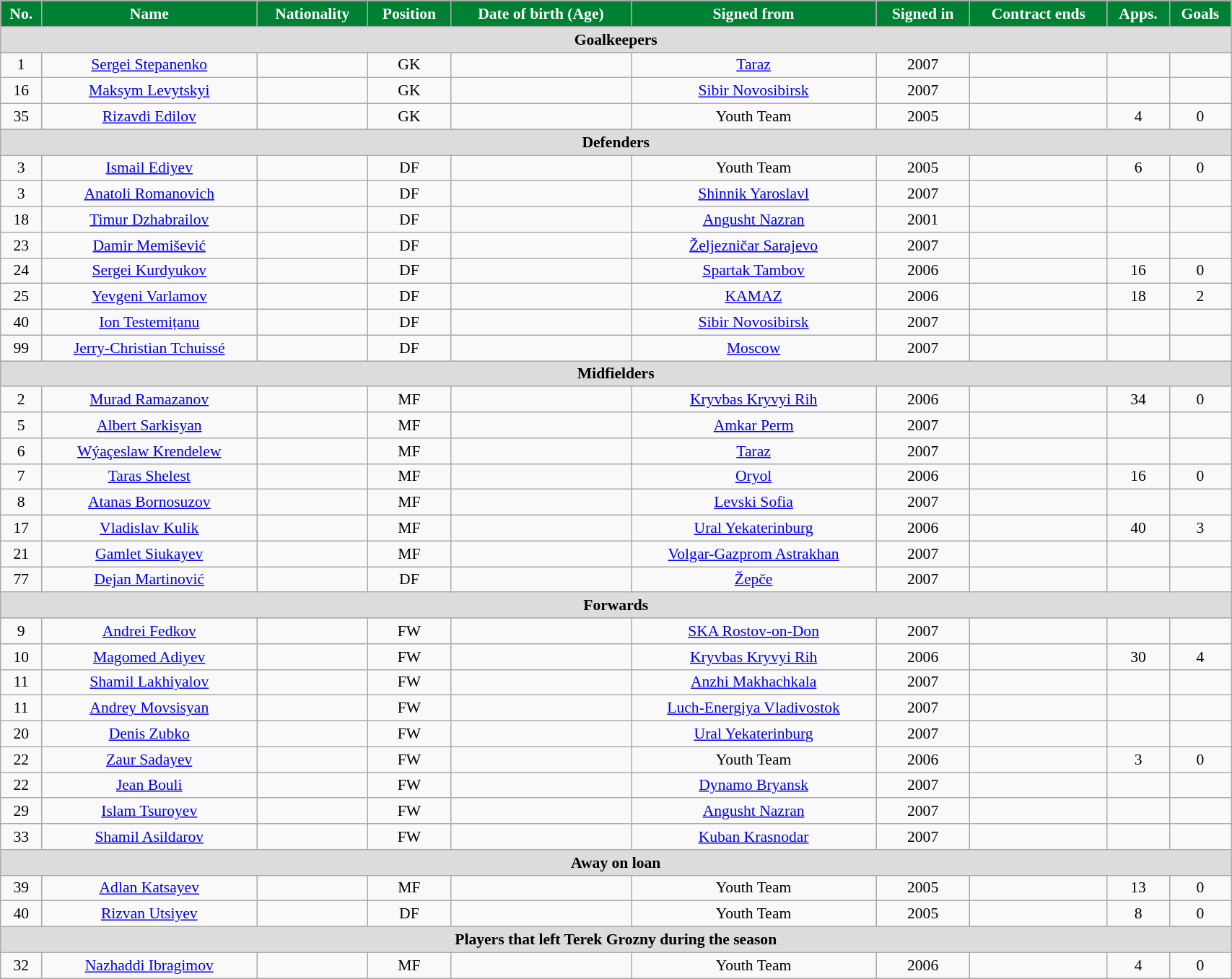<table class="wikitable"  style="text-align:center; font-size:90%; width:90%;">
<tr>
<th style="background:#008033; color:white; text-align:center;">No.</th>
<th style="background:#008033; color:white; text-align:center;">Name</th>
<th style="background:#008033; color:white; text-align:center;">Nationality</th>
<th style="background:#008033; color:white; text-align:center;">Position</th>
<th style="background:#008033; color:white; text-align:center;">Date of birth (Age)</th>
<th style="background:#008033; color:white; text-align:center;">Signed from</th>
<th style="background:#008033; color:white; text-align:center;">Signed in</th>
<th style="background:#008033; color:white; text-align:center;">Contract ends</th>
<th style="background:#008033; color:white; text-align:center;">Apps.</th>
<th style="background:#008033; color:white; text-align:center;">Goals</th>
</tr>
<tr>
<th colspan="11"  style="background:#dcdcdc; text-align:center;">Goalkeepers</th>
</tr>
<tr>
<td>1</td>
<td><a href='#'>Sergei Stepanenko</a></td>
<td></td>
<td>GK</td>
<td></td>
<td><a href='#'>Taraz</a></td>
<td>2007</td>
<td></td>
<td></td>
<td></td>
</tr>
<tr>
<td>16</td>
<td><a href='#'>Maksym Levytskyi</a></td>
<td></td>
<td>GK</td>
<td></td>
<td><a href='#'>Sibir Novosibirsk</a></td>
<td>2007</td>
<td></td>
<td></td>
<td></td>
</tr>
<tr>
<td>35</td>
<td><a href='#'>Rizavdi Edilov</a></td>
<td></td>
<td>GK</td>
<td></td>
<td>Youth Team</td>
<td>2005</td>
<td></td>
<td>4</td>
<td>0</td>
</tr>
<tr>
<th colspan="11"  style="background:#dcdcdc; text-align:center;">Defenders</th>
</tr>
<tr>
<td>3</td>
<td><a href='#'>Ismail Ediyev</a></td>
<td></td>
<td>DF</td>
<td></td>
<td>Youth Team</td>
<td>2005</td>
<td></td>
<td>6</td>
<td>0</td>
</tr>
<tr>
<td>3</td>
<td><a href='#'>Anatoli Romanovich</a></td>
<td></td>
<td>DF</td>
<td></td>
<td><a href='#'>Shinnik Yaroslavl</a></td>
<td>2007</td>
<td></td>
<td></td>
<td></td>
</tr>
<tr>
<td>18</td>
<td><a href='#'>Timur Dzhabrailov</a></td>
<td></td>
<td>DF</td>
<td></td>
<td><a href='#'>Angusht Nazran</a></td>
<td>2001</td>
<td></td>
<td></td>
<td></td>
</tr>
<tr>
<td>23</td>
<td><a href='#'>Damir Memišević</a></td>
<td></td>
<td>DF</td>
<td></td>
<td><a href='#'>Željezničar Sarajevo</a></td>
<td>2007</td>
<td></td>
<td></td>
<td></td>
</tr>
<tr>
<td>24</td>
<td><a href='#'>Sergei Kurdyukov</a></td>
<td></td>
<td>DF</td>
<td></td>
<td><a href='#'>Spartak Tambov</a></td>
<td>2006</td>
<td></td>
<td>16</td>
<td>0</td>
</tr>
<tr>
<td>25</td>
<td><a href='#'>Yevgeni Varlamov</a></td>
<td></td>
<td>DF</td>
<td></td>
<td><a href='#'>KAMAZ</a></td>
<td>2006</td>
<td></td>
<td>18</td>
<td>2</td>
</tr>
<tr>
<td>40</td>
<td><a href='#'>Ion Testemițanu</a></td>
<td></td>
<td>DF</td>
<td></td>
<td><a href='#'>Sibir Novosibirsk</a></td>
<td>2007</td>
<td></td>
<td></td>
<td></td>
</tr>
<tr>
<td>99</td>
<td><a href='#'>Jerry-Christian Tchuissé</a></td>
<td></td>
<td>DF</td>
<td></td>
<td><a href='#'>Moscow</a></td>
<td>2007</td>
<td></td>
<td></td>
<td></td>
</tr>
<tr>
<th colspan="11"  style="background:#dcdcdc; text-align:center;">Midfielders</th>
</tr>
<tr>
<td>2</td>
<td><a href='#'>Murad Ramazanov</a></td>
<td></td>
<td>MF</td>
<td></td>
<td><a href='#'>Kryvbas Kryvyi Rih</a></td>
<td>2006</td>
<td></td>
<td>34</td>
<td>0</td>
</tr>
<tr>
<td>5</td>
<td><a href='#'>Albert Sarkisyan</a></td>
<td></td>
<td>MF</td>
<td></td>
<td><a href='#'>Amkar Perm</a></td>
<td>2007</td>
<td></td>
<td></td>
<td></td>
</tr>
<tr>
<td>6</td>
<td><a href='#'>Wýaçeslaw Krendelew</a></td>
<td></td>
<td>MF</td>
<td></td>
<td><a href='#'>Taraz</a></td>
<td>2007</td>
<td></td>
<td></td>
<td></td>
</tr>
<tr>
<td>7</td>
<td><a href='#'>Taras Shelest</a></td>
<td></td>
<td>MF</td>
<td></td>
<td><a href='#'>Oryol</a></td>
<td>2006</td>
<td></td>
<td>16</td>
<td>0</td>
</tr>
<tr>
<td>8</td>
<td><a href='#'>Atanas Bornosuzov</a></td>
<td></td>
<td>MF</td>
<td></td>
<td><a href='#'>Levski Sofia</a></td>
<td>2007</td>
<td></td>
<td></td>
<td></td>
</tr>
<tr>
<td>17</td>
<td><a href='#'>Vladislav Kulik</a></td>
<td></td>
<td>MF</td>
<td></td>
<td><a href='#'>Ural Yekaterinburg</a></td>
<td>2006</td>
<td></td>
<td>40</td>
<td>3</td>
</tr>
<tr>
<td>21</td>
<td><a href='#'>Gamlet Siukayev</a></td>
<td></td>
<td>MF</td>
<td></td>
<td><a href='#'>Volgar-Gazprom Astrakhan</a></td>
<td>2007</td>
<td></td>
<td></td>
<td></td>
</tr>
<tr>
<td>77</td>
<td><a href='#'>Dejan Martinović</a></td>
<td></td>
<td>DF</td>
<td></td>
<td><a href='#'>Žepče</a></td>
<td>2007</td>
<td></td>
<td></td>
<td></td>
</tr>
<tr>
<th colspan="11"  style="background:#dcdcdc; text-align:center;">Forwards</th>
</tr>
<tr>
<td>9</td>
<td><a href='#'>Andrei Fedkov</a></td>
<td></td>
<td>FW</td>
<td></td>
<td><a href='#'>SKA Rostov-on-Don</a></td>
<td>2007</td>
<td></td>
<td></td>
<td></td>
</tr>
<tr>
<td>10</td>
<td><a href='#'>Magomed Adiyev</a></td>
<td></td>
<td>FW</td>
<td></td>
<td><a href='#'>Kryvbas Kryvyi Rih</a></td>
<td>2006</td>
<td></td>
<td>30</td>
<td>4</td>
</tr>
<tr>
<td>11</td>
<td><a href='#'>Shamil Lakhiyalov</a></td>
<td></td>
<td>FW</td>
<td></td>
<td><a href='#'>Anzhi Makhachkala</a></td>
<td>2007</td>
<td></td>
<td></td>
<td></td>
</tr>
<tr>
<td>11</td>
<td><a href='#'>Andrey Movsisyan</a></td>
<td></td>
<td>FW</td>
<td></td>
<td><a href='#'>Luch-Energiya Vladivostok</a></td>
<td>2007</td>
<td></td>
<td></td>
<td></td>
</tr>
<tr>
<td>20</td>
<td><a href='#'>Denis Zubko</a></td>
<td></td>
<td>FW</td>
<td></td>
<td><a href='#'>Ural Yekaterinburg</a></td>
<td>2007</td>
<td></td>
<td></td>
<td></td>
</tr>
<tr>
<td>22</td>
<td><a href='#'>Zaur Sadayev</a></td>
<td></td>
<td>FW</td>
<td></td>
<td>Youth Team</td>
<td>2006</td>
<td></td>
<td>3</td>
<td>0</td>
</tr>
<tr>
<td>22</td>
<td><a href='#'>Jean Bouli</a></td>
<td></td>
<td>FW</td>
<td></td>
<td><a href='#'>Dynamo Bryansk</a></td>
<td>2007</td>
<td></td>
<td></td>
<td></td>
</tr>
<tr>
<td>29</td>
<td><a href='#'>Islam Tsuroyev</a></td>
<td></td>
<td>FW</td>
<td></td>
<td><a href='#'>Angusht Nazran</a></td>
<td>2007</td>
<td></td>
<td></td>
<td></td>
</tr>
<tr>
<td>33</td>
<td><a href='#'>Shamil Asildarov</a></td>
<td></td>
<td>FW</td>
<td></td>
<td><a href='#'>Kuban Krasnodar</a></td>
<td>2007</td>
<td></td>
<td></td>
<td></td>
</tr>
<tr>
<th colspan="11"  style="background:#dcdcdc; text-align:center;">Away on loan</th>
</tr>
<tr>
<td>39</td>
<td><a href='#'>Adlan Katsayev</a></td>
<td></td>
<td>MF</td>
<td></td>
<td>Youth Team</td>
<td>2005</td>
<td></td>
<td>13</td>
<td>0</td>
</tr>
<tr>
<td>40</td>
<td><a href='#'>Rizvan Utsiyev</a></td>
<td></td>
<td>DF</td>
<td></td>
<td>Youth Team</td>
<td>2005</td>
<td></td>
<td>8</td>
<td>0</td>
</tr>
<tr>
<th colspan="11"  style="background:#dcdcdc; text-align:center;">Players that left Terek Grozny during the season</th>
</tr>
<tr>
<td>32</td>
<td><a href='#'>Nazhaddi Ibragimov</a></td>
<td></td>
<td>MF</td>
<td></td>
<td>Youth Team</td>
<td>2006</td>
<td></td>
<td>4</td>
<td>0</td>
</tr>
</table>
